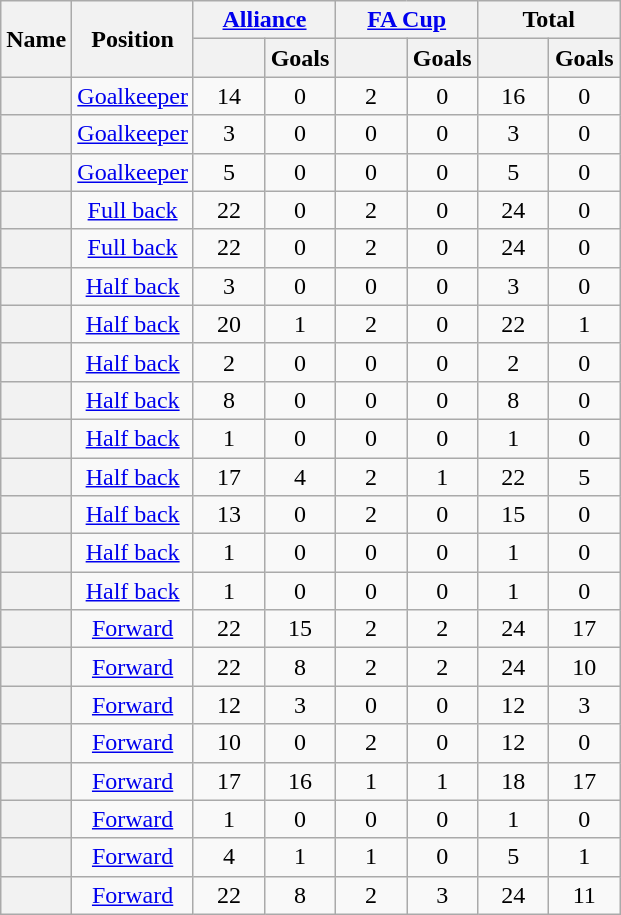<table class="wikitable sortable plainrowheaders" style=text-align:center>
<tr class="unsortable">
<th scope=col rowspan=2>Name</th>
<th scope=col rowspan=2>Position</th>
<th scope=col colspan=2><a href='#'>Alliance</a></th>
<th scope=col colspan=2><a href='#'>FA Cup</a></th>
<th scope=col colspan=2>Total</th>
</tr>
<tr>
<th width=40 scope=col></th>
<th width=40 scope=col>Goals</th>
<th width=40 scope=col></th>
<th width=40 scope=col>Goals</th>
<th width=40 scope=col></th>
<th width=40 scope=col>Goals</th>
</tr>
<tr>
<th scope="row"></th>
<td data-sort-value="1"><a href='#'>Goalkeeper</a></td>
<td>14</td>
<td>0</td>
<td>2</td>
<td>0</td>
<td>16</td>
<td>0</td>
</tr>
<tr>
<th scope="row"></th>
<td data-sort-value="1"><a href='#'>Goalkeeper</a></td>
<td>3</td>
<td>0</td>
<td>0</td>
<td>0</td>
<td>3</td>
<td>0</td>
</tr>
<tr>
<th scope="row"></th>
<td data-sort-value="1"><a href='#'>Goalkeeper</a></td>
<td>5</td>
<td>0</td>
<td>0</td>
<td>0</td>
<td>5</td>
<td>0</td>
</tr>
<tr>
<th scope="row"></th>
<td data-sort-value="2"><a href='#'>Full back</a></td>
<td>22</td>
<td>0</td>
<td>2</td>
<td>0</td>
<td>24</td>
<td>0</td>
</tr>
<tr>
<th scope="row"></th>
<td data-sort-value="2"><a href='#'>Full back</a></td>
<td>22</td>
<td>0</td>
<td>2</td>
<td>0</td>
<td>24</td>
<td>0</td>
</tr>
<tr>
<th scope="row"></th>
<td data-sort-value="3"><a href='#'>Half back</a></td>
<td>3</td>
<td>0</td>
<td>0</td>
<td>0</td>
<td>3</td>
<td>0</td>
</tr>
<tr>
<th scope="row"></th>
<td data-sort-value="3"><a href='#'>Half back</a></td>
<td>20</td>
<td>1</td>
<td>2</td>
<td>0</td>
<td>22</td>
<td>1</td>
</tr>
<tr>
<th scope="row"></th>
<td data-sort-value="3"><a href='#'>Half back</a></td>
<td>2</td>
<td>0</td>
<td>0</td>
<td>0</td>
<td>2</td>
<td>0</td>
</tr>
<tr>
<th scope="row"></th>
<td data-sort-value="3"><a href='#'>Half back</a></td>
<td>8</td>
<td>0</td>
<td>0</td>
<td>0</td>
<td>8</td>
<td>0</td>
</tr>
<tr>
<th scope="row"></th>
<td data-sort-value="3"><a href='#'>Half back</a></td>
<td>1</td>
<td>0</td>
<td>0</td>
<td>0</td>
<td>1</td>
<td>0</td>
</tr>
<tr>
<th scope="row"></th>
<td data-sort-value="3"><a href='#'>Half back</a></td>
<td>17</td>
<td>4</td>
<td>2</td>
<td>1</td>
<td>22</td>
<td>5</td>
</tr>
<tr>
<th scope="row"></th>
<td data-sort-value="3"><a href='#'>Half back</a></td>
<td>13</td>
<td>0</td>
<td>2</td>
<td>0</td>
<td>15</td>
<td>0</td>
</tr>
<tr>
<th scope="row"></th>
<td data-sort-value="3"><a href='#'>Half back</a></td>
<td>1</td>
<td>0</td>
<td>0</td>
<td>0</td>
<td>1</td>
<td>0</td>
</tr>
<tr>
<th scope="row"></th>
<td data-sort-value="3"><a href='#'>Half back</a></td>
<td>1</td>
<td>0</td>
<td>0</td>
<td>0</td>
<td>1</td>
<td>0</td>
</tr>
<tr>
<th scope="row"></th>
<td data-sort-value="4"><a href='#'>Forward</a></td>
<td>22</td>
<td>15</td>
<td>2</td>
<td>2</td>
<td>24</td>
<td>17</td>
</tr>
<tr>
<th scope="row"></th>
<td data-sort-value="4"><a href='#'>Forward</a></td>
<td>22</td>
<td>8</td>
<td>2</td>
<td>2</td>
<td>24</td>
<td>10</td>
</tr>
<tr>
<th scope="row"></th>
<td data-sort-value="4"><a href='#'>Forward</a></td>
<td>12</td>
<td>3</td>
<td>0</td>
<td>0</td>
<td>12</td>
<td>3</td>
</tr>
<tr>
<th scope="row"></th>
<td data-sort-value="4"><a href='#'>Forward</a></td>
<td>10</td>
<td>0</td>
<td>2</td>
<td>0</td>
<td>12</td>
<td>0</td>
</tr>
<tr>
<th scope="row"></th>
<td data-sort-value="4"><a href='#'>Forward</a></td>
<td>17</td>
<td>16</td>
<td>1</td>
<td>1</td>
<td>18</td>
<td>17</td>
</tr>
<tr>
<th scope="row"></th>
<td data-sort-value="4"><a href='#'>Forward</a></td>
<td>1</td>
<td>0</td>
<td>0</td>
<td>0</td>
<td>1</td>
<td>0</td>
</tr>
<tr>
<th scope="row"></th>
<td data-sort-value="4"><a href='#'>Forward</a></td>
<td>4</td>
<td>1</td>
<td>1</td>
<td>0</td>
<td>5</td>
<td>1</td>
</tr>
<tr>
<th scope="row"></th>
<td data-sort-value="4"><a href='#'>Forward</a></td>
<td>22</td>
<td>8</td>
<td>2</td>
<td>3</td>
<td>24</td>
<td>11</td>
</tr>
</table>
